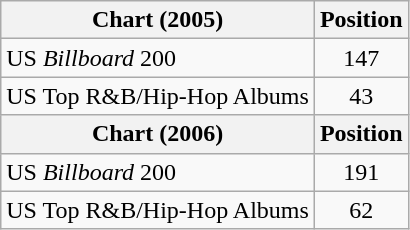<table class="wikitable sortable">
<tr>
<th scope="col">Chart (2005)</th>
<th scope="col">Position</th>
</tr>
<tr>
<td>US <em>Billboard</em> 200</td>
<td style="text-align:center;">147</td>
</tr>
<tr>
<td>US Top R&B/Hip-Hop Albums</td>
<td style="text-align:center;">43</td>
</tr>
<tr>
<th scope="col">Chart (2006)</th>
<th scope="col">Position</th>
</tr>
<tr>
<td>US <em>Billboard</em> 200</td>
<td style="text-align:center;">191</td>
</tr>
<tr>
<td>US Top R&B/Hip-Hop Albums</td>
<td style="text-align:center;">62</td>
</tr>
</table>
